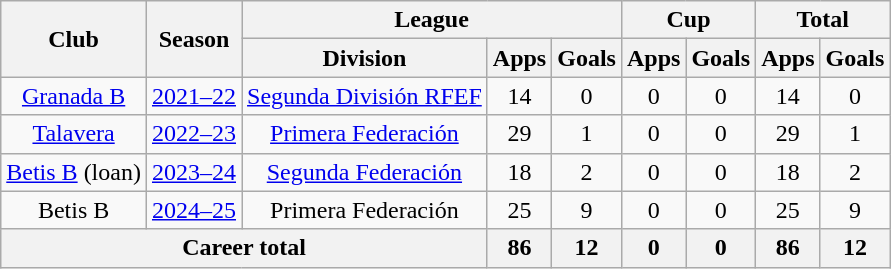<table class="wikitable" style="text-align:center">
<tr>
<th rowspan="2">Club</th>
<th rowspan="2">Season</th>
<th colspan="3">League</th>
<th colspan="2">Cup</th>
<th colspan="2">Total</th>
</tr>
<tr>
<th>Division</th>
<th>Apps</th>
<th>Goals</th>
<th>Apps</th>
<th>Goals</th>
<th>Apps</th>
<th>Goals</th>
</tr>
<tr>
<td><a href='#'>Granada B</a></td>
<td><a href='#'>2021–22</a></td>
<td><a href='#'>Segunda División RFEF</a></td>
<td>14</td>
<td>0</td>
<td>0</td>
<td>0</td>
<td>14</td>
<td>0</td>
</tr>
<tr>
<td><a href='#'>Talavera</a></td>
<td><a href='#'>2022–23</a></td>
<td><a href='#'>Primera Federación</a></td>
<td>29</td>
<td>1</td>
<td>0</td>
<td>0</td>
<td>29</td>
<td>1</td>
</tr>
<tr>
<td><a href='#'>Betis B</a> (loan)</td>
<td><a href='#'>2023–24</a></td>
<td><a href='#'>Segunda Federación</a></td>
<td>18</td>
<td>2</td>
<td>0</td>
<td>0</td>
<td>18</td>
<td>2</td>
</tr>
<tr>
<td>Betis B</td>
<td><a href='#'>2024–25</a></td>
<td>Primera Federación</td>
<td>25</td>
<td>9</td>
<td>0</td>
<td>0</td>
<td>25</td>
<td>9</td>
</tr>
<tr>
<th colspan="3">Career total</th>
<th>86</th>
<th>12</th>
<th>0</th>
<th>0</th>
<th>86</th>
<th>12</th>
</tr>
</table>
